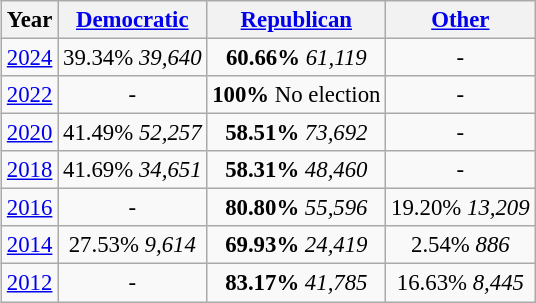<table class="wikitable" style="float:center; margin:1em; font-size:95%;">
<tr>
<th>Year</th>
<th><a href='#'>Democratic</a></th>
<th><a href='#'>Republican</a></th>
<th><a href='#'>Other</a></th>
</tr>
<tr>
<td align="center" ><a href='#'>2024</a></td>
<td align="center" >39.34% <em>39,640</em></td>
<td align="center" ><strong>60.66%</strong> <em>61,119</em></td>
<td align="center" >-</td>
</tr>
<tr>
<td align="center" ><a href='#'>2022</a></td>
<td align="center" >-</td>
<td align="center" ><strong>100%</strong> No election</td>
<td align="center" >-</td>
</tr>
<tr>
<td align="center" ><a href='#'>2020</a></td>
<td align="center" >41.49% <em>52,257</em></td>
<td align="center" ><strong>58.51%</strong> <em>73,692</em></td>
<td align="center" >-</td>
</tr>
<tr>
<td align="center" ><a href='#'>2018</a></td>
<td align="center" >41.69% <em>34,651</em></td>
<td align="center" ><strong>58.31%</strong> <em>48,460</em></td>
<td align="center" >-</td>
</tr>
<tr>
<td align="center" ><a href='#'>2016</a></td>
<td align="center" >-</td>
<td align="center" ><strong>80.80%</strong> <em>55,596</em></td>
<td align="center" >19.20% <em>13,209</em></td>
</tr>
<tr>
<td align="center" ><a href='#'>2014</a></td>
<td align="center" >27.53% <em>9,614</em></td>
<td align="center" ><strong>69.93%</strong> <em>24,419</em></td>
<td align="center" >2.54% <em>886</em></td>
</tr>
<tr>
<td align="center" ><a href='#'>2012</a></td>
<td align="center" >-</td>
<td align="center" ><strong>83.17%</strong> <em>41,785</em></td>
<td align="center" >16.63% <em>8,445</em></td>
</tr>
</table>
